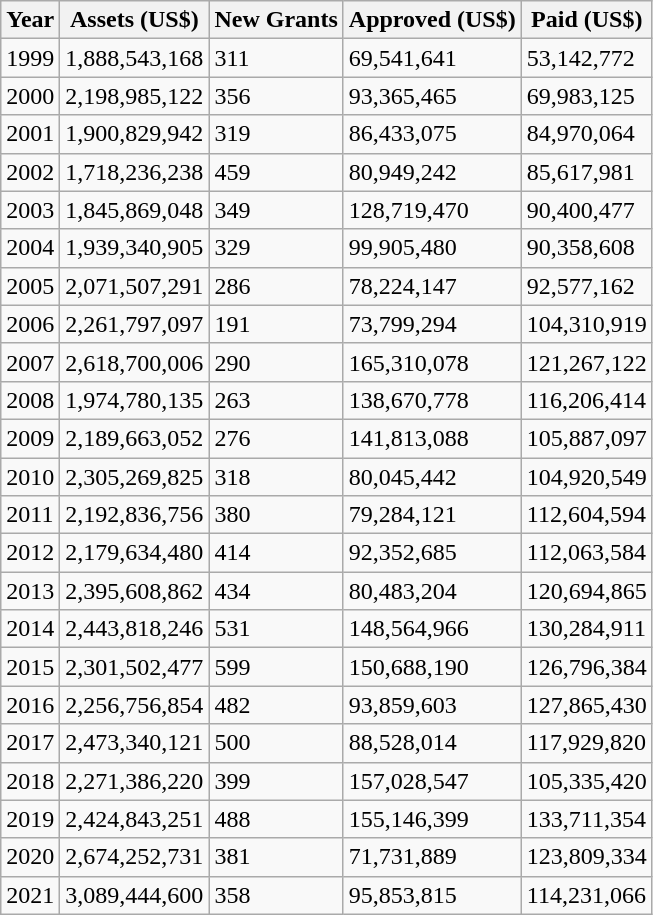<table class="wikitable">
<tr>
<th>Year</th>
<th>Assets (US$)</th>
<th>New Grants</th>
<th>Approved (US$)</th>
<th>Paid (US$)</th>
</tr>
<tr>
<td>1999</td>
<td>1,888,543,168</td>
<td>311</td>
<td>69,541,641</td>
<td>53,142,772</td>
</tr>
<tr>
<td>2000</td>
<td>2,198,985,122</td>
<td>356</td>
<td>93,365,465</td>
<td>69,983,125</td>
</tr>
<tr>
<td>2001</td>
<td>1,900,829,942</td>
<td>319</td>
<td>86,433,075</td>
<td>84,970,064</td>
</tr>
<tr>
<td>2002</td>
<td>1,718,236,238</td>
<td>459</td>
<td>80,949,242</td>
<td>85,617,981</td>
</tr>
<tr>
<td>2003</td>
<td>1,845,869,048</td>
<td>349</td>
<td>128,719,470</td>
<td>90,400,477</td>
</tr>
<tr>
<td>2004</td>
<td>1,939,340,905</td>
<td>329</td>
<td>99,905,480</td>
<td>90,358,608</td>
</tr>
<tr>
<td>2005</td>
<td>2,071,507,291</td>
<td>286</td>
<td>78,224,147</td>
<td>92,577,162</td>
</tr>
<tr>
<td>2006</td>
<td>2,261,797,097</td>
<td>191</td>
<td>73,799,294</td>
<td>104,310,919</td>
</tr>
<tr>
<td>2007</td>
<td>2,618,700,006</td>
<td>290</td>
<td>165,310,078</td>
<td>121,267,122</td>
</tr>
<tr>
<td>2008</td>
<td>1,974,780,135</td>
<td>263</td>
<td>138,670,778</td>
<td>116,206,414</td>
</tr>
<tr>
<td>2009</td>
<td>2,189,663,052</td>
<td>276</td>
<td>141,813,088</td>
<td>105,887,097</td>
</tr>
<tr>
<td>2010</td>
<td>2,305,269,825</td>
<td>318</td>
<td>80,045,442</td>
<td>104,920,549</td>
</tr>
<tr>
<td>2011</td>
<td>2,192,836,756</td>
<td>380</td>
<td>79,284,121</td>
<td>112,604,594</td>
</tr>
<tr>
<td>2012</td>
<td>2,179,634,480</td>
<td>414</td>
<td>92,352,685</td>
<td>112,063,584</td>
</tr>
<tr>
<td>2013</td>
<td>2,395,608,862</td>
<td>434</td>
<td>80,483,204</td>
<td>120,694,865</td>
</tr>
<tr>
<td>2014</td>
<td>2,443,818,246</td>
<td>531</td>
<td>148,564,966</td>
<td>130,284,911</td>
</tr>
<tr>
<td>2015</td>
<td>2,301,502,477</td>
<td>599</td>
<td>150,688,190</td>
<td>126,796,384</td>
</tr>
<tr>
<td>2016</td>
<td>2,256,756,854</td>
<td>482</td>
<td>93,859,603</td>
<td>127,865,430</td>
</tr>
<tr>
<td>2017</td>
<td>2,473,340,121</td>
<td>500</td>
<td>88,528,014</td>
<td>117,929,820</td>
</tr>
<tr>
<td>2018</td>
<td>2,271,386,220</td>
<td>399</td>
<td>157,028,547</td>
<td>105,335,420</td>
</tr>
<tr>
<td>2019</td>
<td>2,424,843,251</td>
<td>488</td>
<td>155,146,399</td>
<td>133,711,354</td>
</tr>
<tr>
<td>2020</td>
<td>2,674,252,731</td>
<td>381</td>
<td>71,731,889</td>
<td>123,809,334</td>
</tr>
<tr>
<td>2021</td>
<td>3,089,444,600</td>
<td>358</td>
<td>95,853,815</td>
<td>114,231,066</td>
</tr>
</table>
